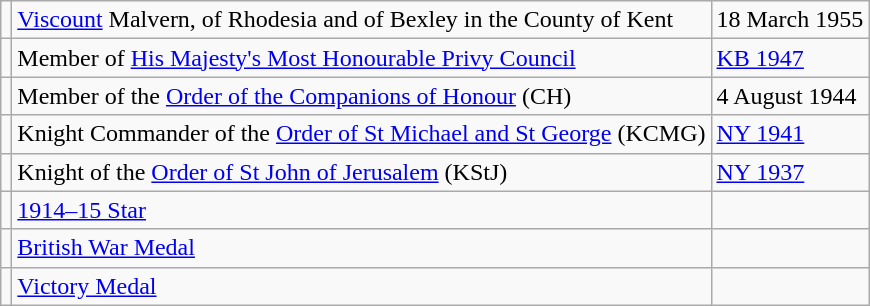<table class="wikitable">
<tr>
<td></td>
<td><a href='#'>Viscount</a> Malvern, of Rhodesia and of Bexley in the County of Kent</td>
<td>18 March 1955</td>
</tr>
<tr>
<td></td>
<td>Member of <a href='#'>His Majesty's Most Honourable Privy Council</a></td>
<td><a href='#'>KB 1947</a></td>
</tr>
<tr>
<td></td>
<td>Member of the <a href='#'>Order of the Companions of Honour</a> (CH)</td>
<td>4 August 1944</td>
</tr>
<tr>
<td></td>
<td>Knight Commander of the <a href='#'>Order of St Michael and St George</a> (KCMG)</td>
<td><a href='#'>NY 1941</a></td>
</tr>
<tr>
<td></td>
<td>Knight of the <a href='#'>Order of St John of Jerusalem</a> (KStJ)</td>
<td><a href='#'>NY 1937</a></td>
</tr>
<tr>
<td></td>
<td><a href='#'>1914–15 Star</a></td>
<td></td>
</tr>
<tr>
<td></td>
<td><a href='#'>British War Medal</a></td>
<td></td>
</tr>
<tr>
<td></td>
<td><a href='#'>Victory Medal</a></td>
<td></td>
</tr>
</table>
